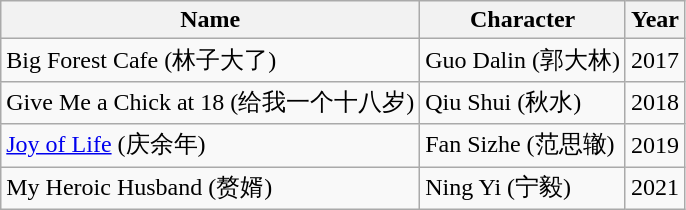<table class="wikitable">
<tr>
<th>Name</th>
<th>Character</th>
<th>Year</th>
</tr>
<tr>
<td>Big Forest Cafe (林子大了)</td>
<td>Guo Dalin (郭大林)</td>
<td>2017</td>
</tr>
<tr>
<td>Give Me a Chick at 18 (给我一个十八岁)</td>
<td>Qiu Shui (秋水)</td>
<td>2018</td>
</tr>
<tr>
<td><a href='#'>Joy of Life</a> (庆余年)</td>
<td>Fan Sizhe (范思辙)</td>
<td>2019</td>
</tr>
<tr>
<td>My Heroic Husband (赘婿)</td>
<td>Ning Yi (宁毅)</td>
<td>2021</td>
</tr>
</table>
